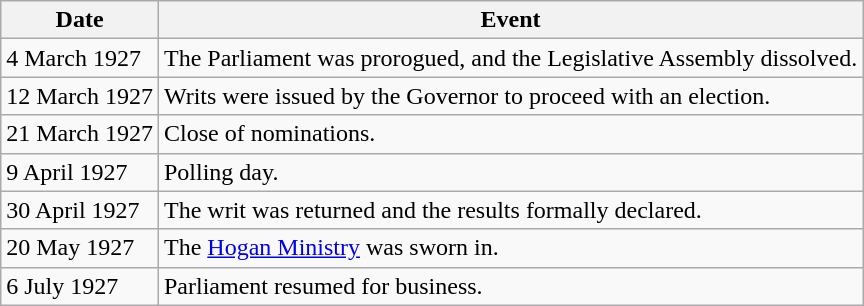<table class="wikitable">
<tr>
<th>Date</th>
<th>Event</th>
</tr>
<tr>
<td>4 March 1927</td>
<td>The Parliament was prorogued, and the Legislative Assembly dissolved.</td>
</tr>
<tr>
<td>12 March 1927</td>
<td>Writs were issued by the Governor to proceed with an election.</td>
</tr>
<tr>
<td>21 March 1927</td>
<td>Close of nominations.</td>
</tr>
<tr>
<td>9 April 1927</td>
<td>Polling day.</td>
</tr>
<tr>
<td>30 April 1927</td>
<td>The writ was returned and the results formally declared.</td>
</tr>
<tr>
<td>20 May 1927</td>
<td>The <a href='#'>Hogan Ministry</a> was sworn in.</td>
</tr>
<tr>
<td>6 July 1927</td>
<td>Parliament resumed for business.</td>
</tr>
</table>
